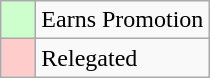<table class="wikitable">
<tr>
<td bgcolor="#ccffcc">    </td>
<td>Earns Promotion</td>
</tr>
<tr>
<td bgcolor="#ffcccc">    </td>
<td>Relegated</td>
</tr>
</table>
